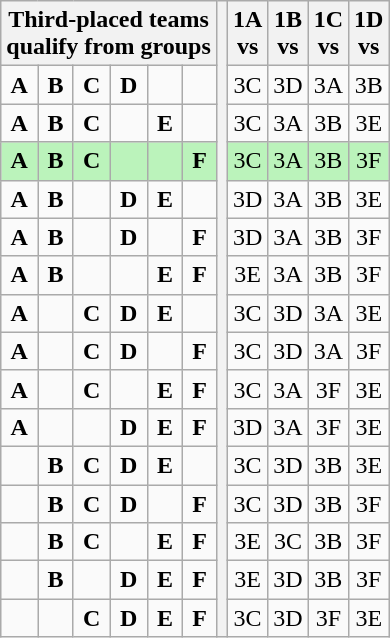<table class="wikitable" style="text-align:center">
<tr>
<th colspan=6>Third-placed teams<br>qualify from groups</th>
<th rowspan=16></th>
<th>1A<br>vs</th>
<th>1B<br>vs</th>
<th>1C<br>vs</th>
<th>1D<br>vs</th>
</tr>
<tr style="background:#FAFAFA;">
<td><strong>A</strong></td>
<td><strong>B</strong></td>
<td><strong>C</strong></td>
<td><strong>D</strong></td>
<td></td>
<td></td>
<td>3C</td>
<td>3D</td>
<td>3A</td>
<td>3B</td>
</tr>
<tr style="background:#FAFAFA;">
<td><strong>A</strong></td>
<td><strong>B</strong></td>
<td><strong>C</strong></td>
<td></td>
<td><strong>E</strong></td>
<td></td>
<td>3C</td>
<td>3A</td>
<td>3B</td>
<td>3E</td>
</tr>
<tr style="background:#BBF3BB;">
<td><strong>A</strong></td>
<td><strong>B</strong></td>
<td><strong>C</strong></td>
<td></td>
<td></td>
<td><strong>F</strong></td>
<td>3C</td>
<td>3A</td>
<td>3B</td>
<td>3F</td>
</tr>
<tr style="background:#FAFAFA;">
<td><strong>A</strong></td>
<td><strong>B</strong></td>
<td></td>
<td><strong>D</strong></td>
<td><strong>E</strong></td>
<td></td>
<td>3D</td>
<td>3A</td>
<td>3B</td>
<td>3E</td>
</tr>
<tr style="background:#FAFAFA;">
<td><strong>A</strong></td>
<td><strong>B</strong></td>
<td></td>
<td><strong>D</strong></td>
<td></td>
<td><strong>F</strong></td>
<td>3D</td>
<td>3A</td>
<td>3B</td>
<td>3F</td>
</tr>
<tr style="background:#FAFAFA;">
<td><strong>A</strong></td>
<td><strong>B</strong></td>
<td></td>
<td></td>
<td><strong>E</strong></td>
<td><strong>F</strong></td>
<td>3E</td>
<td>3A</td>
<td>3B</td>
<td>3F</td>
</tr>
<tr style="background:#FAFAFA;">
<td><strong>A</strong></td>
<td></td>
<td><strong>C</strong></td>
<td><strong>D</strong></td>
<td><strong>E</strong></td>
<td></td>
<td>3C</td>
<td>3D</td>
<td>3A</td>
<td>3E</td>
</tr>
<tr style="background:#FAFAFA;">
<td><strong>A</strong></td>
<td></td>
<td><strong>C</strong></td>
<td><strong>D</strong></td>
<td></td>
<td><strong>F</strong></td>
<td>3C</td>
<td>3D</td>
<td>3A</td>
<td>3F</td>
</tr>
<tr style="background:#FAFAFA;">
<td><strong>A</strong></td>
<td></td>
<td><strong>C</strong></td>
<td></td>
<td><strong>E</strong></td>
<td><strong>F</strong></td>
<td>3C</td>
<td>3A</td>
<td>3F</td>
<td>3E</td>
</tr>
<tr style="background:#FAFAFA;">
<td><strong>A</strong></td>
<td></td>
<td></td>
<td><strong>D</strong></td>
<td><strong>E</strong></td>
<td><strong>F</strong></td>
<td>3D</td>
<td>3A</td>
<td>3F</td>
<td>3E</td>
</tr>
<tr style="background:#FAFAFA;">
<td></td>
<td><strong>B</strong></td>
<td><strong>C</strong></td>
<td><strong>D</strong></td>
<td><strong>E</strong></td>
<td></td>
<td>3C</td>
<td>3D</td>
<td>3B</td>
<td>3E</td>
</tr>
<tr style="background:#FAFAFA;">
<td></td>
<td><strong>B</strong></td>
<td><strong>C</strong></td>
<td><strong>D</strong></td>
<td></td>
<td><strong>F</strong></td>
<td>3C</td>
<td>3D</td>
<td>3B</td>
<td>3F</td>
</tr>
<tr style="background:#FAFAFA;">
<td></td>
<td><strong>B</strong></td>
<td><strong>C</strong></td>
<td></td>
<td><strong>E</strong></td>
<td><strong>F</strong></td>
<td>3E</td>
<td>3C</td>
<td>3B</td>
<td>3F</td>
</tr>
<tr style="background:#FAFAFA;">
<td></td>
<td><strong>B</strong></td>
<td></td>
<td><strong>D</strong></td>
<td><strong>E</strong></td>
<td><strong>F</strong></td>
<td>3E</td>
<td>3D</td>
<td>3B</td>
<td>3F</td>
</tr>
<tr style="background:#FAFAFA;">
<td></td>
<td></td>
<td><strong>C</strong></td>
<td><strong>D</strong></td>
<td><strong>E</strong></td>
<td><strong>F</strong></td>
<td>3C</td>
<td>3D</td>
<td>3F</td>
<td>3E</td>
</tr>
</table>
